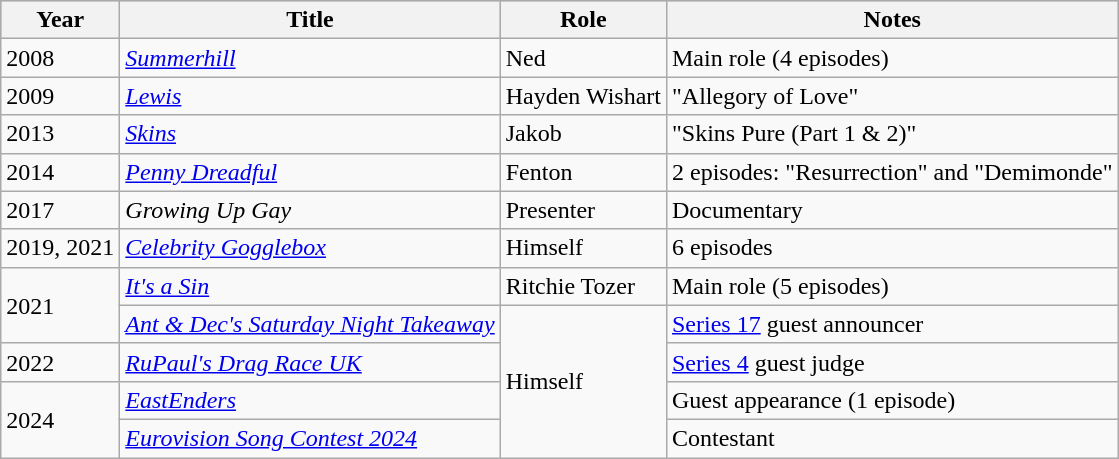<table class="wikitable">
<tr style="background:#B0C4DE;">
<th>Year</th>
<th>Title</th>
<th>Role</th>
<th>Notes</th>
</tr>
<tr>
<td>2008</td>
<td><em><a href='#'>Summerhill</a></em></td>
<td>Ned</td>
<td>Main role (4 episodes)</td>
</tr>
<tr>
<td>2009</td>
<td><em><a href='#'>Lewis</a></em></td>
<td>Hayden Wishart</td>
<td>"Allegory of Love"</td>
</tr>
<tr>
<td>2013</td>
<td><em><a href='#'>Skins</a></em></td>
<td>Jakob</td>
<td>"Skins Pure (Part 1 & 2)"</td>
</tr>
<tr>
<td>2014</td>
<td><em><a href='#'>Penny Dreadful</a></em></td>
<td>Fenton</td>
<td>2 episodes: "Resurrection" and "Demimonde"</td>
</tr>
<tr>
<td>2017</td>
<td><em>Growing Up Gay</em></td>
<td>Presenter</td>
<td>Documentary</td>
</tr>
<tr>
<td>2019, 2021</td>
<td><em><a href='#'>Celebrity Gogglebox</a></em></td>
<td>Himself</td>
<td>6 episodes</td>
</tr>
<tr>
<td rowspan="2">2021</td>
<td><em><a href='#'>It's a Sin</a></em></td>
<td>Ritchie Tozer</td>
<td>Main role (5 episodes)</td>
</tr>
<tr>
<td><em><a href='#'>Ant & Dec's Saturday Night Takeaway</a></em></td>
<td rowspan="4">Himself</td>
<td><a href='#'>Series 17</a> guest announcer</td>
</tr>
<tr>
<td>2022</td>
<td><em><a href='#'>RuPaul's Drag Race UK</a></em></td>
<td><a href='#'>Series 4</a> guest judge</td>
</tr>
<tr>
<td rowspan="2">2024</td>
<td><em><a href='#'>EastEnders</a></em></td>
<td>Guest appearance (1 episode)</td>
</tr>
<tr>
<td><em><a href='#'>Eurovision Song Contest 2024</a></em></td>
<td>Contestant</td>
</tr>
</table>
